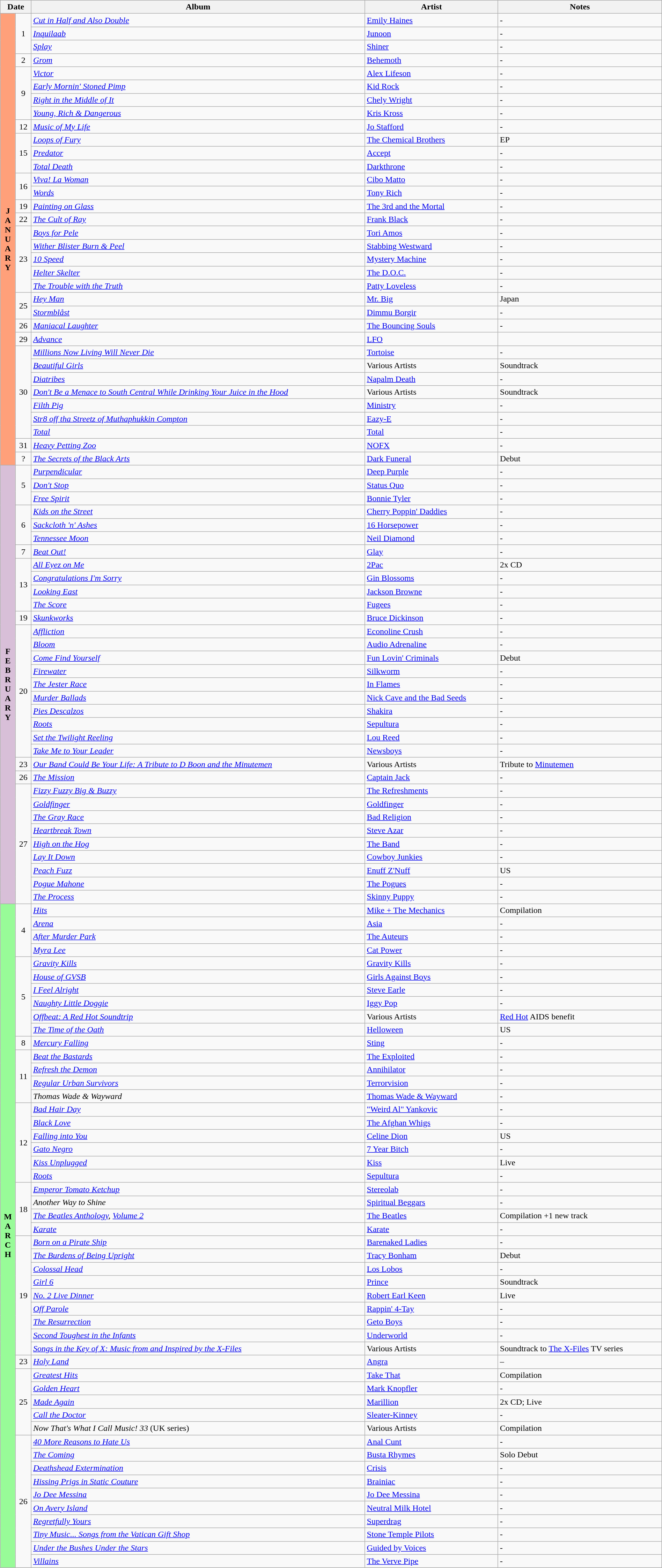<table class="wikitable" width="100%">
<tr>
<th colspan="2">Date</th>
<th>Album</th>
<th>Artist</th>
<th>Notes</th>
</tr>
<tr>
<td rowspan="34" valign="center" align="center" style="background:#FFA07A; textcolor:#000;"><strong>J<br>A<br>N<br>U<br>A<br>R<br>Y</strong></td>
<td rowspan="3" align="center">1</td>
<td><em><a href='#'>Cut in Half and Also Double</a></em></td>
<td><a href='#'>Emily Haines</a></td>
<td>-</td>
</tr>
<tr>
<td><em><a href='#'>Inquilaab</a></em></td>
<td><a href='#'>Junoon</a></td>
<td>-</td>
</tr>
<tr>
<td><em><a href='#'>Splay</a></em></td>
<td><a href='#'>Shiner</a></td>
<td>-</td>
</tr>
<tr>
<td align="center">2</td>
<td><em><a href='#'>Grom</a></em></td>
<td><a href='#'>Behemoth</a></td>
<td>-</td>
</tr>
<tr>
<td rowspan="4" align="center">9</td>
<td><em><a href='#'>Victor</a></em></td>
<td><a href='#'>Alex Lifeson</a></td>
<td>-</td>
</tr>
<tr>
<td><em><a href='#'>Early Mornin' Stoned Pimp</a></em></td>
<td><a href='#'>Kid Rock</a></td>
<td>-</td>
</tr>
<tr>
<td><em><a href='#'>Right in the Middle of It</a></em></td>
<td><a href='#'>Chely Wright</a></td>
<td>-</td>
</tr>
<tr>
<td><em><a href='#'>Young, Rich & Dangerous</a></em></td>
<td><a href='#'>Kris Kross</a></td>
<td>-</td>
</tr>
<tr>
<td align="center">12</td>
<td><em><a href='#'>Music of My Life</a></em></td>
<td><a href='#'>Jo Stafford</a></td>
<td>-</td>
</tr>
<tr>
<td rowspan="3" align="center">15</td>
<td><em><a href='#'>Loops of Fury</a></em></td>
<td><a href='#'>The Chemical Brothers</a></td>
<td>EP</td>
</tr>
<tr>
<td><em><a href='#'>Predator</a></em></td>
<td><a href='#'>Accept</a></td>
<td>-</td>
</tr>
<tr>
<td><em><a href='#'>Total Death</a></em></td>
<td><a href='#'>Darkthrone</a></td>
<td>-</td>
</tr>
<tr>
<td rowspan="2" align="center">16</td>
<td><em><a href='#'>Viva! La Woman</a></em></td>
<td><a href='#'>Cibo Matto</a></td>
<td>-</td>
</tr>
<tr>
<td><em><a href='#'>Words</a></em></td>
<td><a href='#'>Tony Rich</a></td>
<td>-</td>
</tr>
<tr>
<td align="center">19</td>
<td><em><a href='#'>Painting on Glass</a></em></td>
<td><a href='#'>The 3rd and the Mortal</a></td>
<td>-</td>
</tr>
<tr>
<td rowspan="1" align="center">22</td>
<td><em><a href='#'>The Cult of Ray</a></em></td>
<td><a href='#'>Frank Black</a></td>
<td>-</td>
</tr>
<tr>
<td rowspan="5" align="center">23</td>
<td><em><a href='#'>Boys for Pele</a></em></td>
<td><a href='#'>Tori Amos</a></td>
<td>-</td>
</tr>
<tr>
<td><em><a href='#'>Wither Blister Burn & Peel</a></em></td>
<td><a href='#'>Stabbing Westward</a></td>
<td>-</td>
</tr>
<tr>
<td><em><a href='#'>10 Speed</a></em></td>
<td><a href='#'>Mystery Machine</a></td>
<td>-</td>
</tr>
<tr>
<td><em><a href='#'>Helter Skelter</a></em></td>
<td><a href='#'>The D.O.C.</a></td>
<td>-</td>
</tr>
<tr>
<td><em><a href='#'>The Trouble with the Truth</a></em></td>
<td><a href='#'>Patty Loveless</a></td>
<td>-</td>
</tr>
<tr>
<td rowspan="2" align="center">25</td>
<td><em><a href='#'>Hey Man</a></em></td>
<td><a href='#'>Mr. Big</a></td>
<td>Japan</td>
</tr>
<tr>
<td><em><a href='#'>Stormblåst</a></em></td>
<td><a href='#'>Dimmu Borgir</a></td>
<td>-</td>
</tr>
<tr>
<td align="center">26</td>
<td><em><a href='#'>Maniacal Laughter</a></em></td>
<td><a href='#'>The Bouncing Souls</a></td>
<td>-</td>
</tr>
<tr>
<td align="center">29</td>
<td><em><a href='#'>Advance</a></em></td>
<td><a href='#'>LFO</a></td>
<td></td>
</tr>
<tr>
<td rowspan="7" align="center">30</td>
<td><em><a href='#'>Millions Now Living Will Never Die</a></em></td>
<td><a href='#'>Tortoise</a></td>
<td>-</td>
</tr>
<tr>
<td><em><a href='#'>Beautiful Girls</a></em></td>
<td>Various Artists</td>
<td>Soundtrack</td>
</tr>
<tr>
<td><em><a href='#'>Diatribes</a></em></td>
<td><a href='#'>Napalm Death</a></td>
<td>-</td>
</tr>
<tr>
<td><em><a href='#'>Don't Be a Menace to South Central While Drinking Your Juice in the Hood</a></em></td>
<td>Various Artists</td>
<td>Soundtrack</td>
</tr>
<tr>
<td><em><a href='#'>Filth Pig</a></em></td>
<td><a href='#'>Ministry</a></td>
<td>-</td>
</tr>
<tr>
<td><em><a href='#'>Str8 off tha Streetz of Muthaphukkin Compton</a></em></td>
<td><a href='#'>Eazy-E</a></td>
<td>-</td>
</tr>
<tr>
<td><em><a href='#'>Total</a></em></td>
<td><a href='#'>Total</a></td>
<td>-</td>
</tr>
<tr>
<td align="center">31</td>
<td><em><a href='#'>Heavy Petting Zoo</a></em></td>
<td><a href='#'>NOFX</a></td>
<td>-</td>
</tr>
<tr>
<td align="center">?</td>
<td><em><a href='#'>The Secrets of the Black Arts</a></em></td>
<td><a href='#'>Dark Funeral</a></td>
<td>Debut</td>
</tr>
<tr>
<td rowspan="33" valign="center" align="center" style="background:#D8BFD8; textcolor:#000;"><strong>F<br>E<br>B<br>R<br>U<br>A<br>R<br>Y</strong></td>
<td rowspan="3" align="center">5</td>
<td><em><a href='#'>Purpendicular</a></em></td>
<td><a href='#'>Deep Purple</a></td>
<td>-</td>
</tr>
<tr>
<td><em><a href='#'>Don't Stop</a></em></td>
<td><a href='#'>Status Quo</a></td>
<td>-</td>
</tr>
<tr>
<td><em><a href='#'>Free Spirit</a></em></td>
<td><a href='#'>Bonnie Tyler</a></td>
<td>-</td>
</tr>
<tr>
<td rowspan="3" align="center">6</td>
<td><em><a href='#'>Kids on the Street</a></em></td>
<td><a href='#'>Cherry Poppin' Daddies</a></td>
<td>-</td>
</tr>
<tr>
<td><em><a href='#'>Sackcloth 'n' Ashes</a></em></td>
<td><a href='#'>16 Horsepower</a></td>
<td>-</td>
</tr>
<tr>
<td><em><a href='#'>Tennessee Moon</a></em></td>
<td><a href='#'>Neil Diamond</a></td>
<td>-</td>
</tr>
<tr>
<td align="center">7</td>
<td><em><a href='#'>Beat Out!</a></em></td>
<td><a href='#'>Glay</a></td>
<td>-</td>
</tr>
<tr>
<td rowspan="4" align="center">13</td>
<td><em><a href='#'>All Eyez on Me</a></em></td>
<td><a href='#'>2Pac</a></td>
<td>2x CD</td>
</tr>
<tr>
<td><em><a href='#'>Congratulations I'm Sorry</a></em></td>
<td><a href='#'>Gin Blossoms</a></td>
<td>-</td>
</tr>
<tr>
<td><em><a href='#'>Looking East</a></em></td>
<td><a href='#'>Jackson Browne</a></td>
<td>-</td>
</tr>
<tr>
<td><em><a href='#'>The Score</a></em></td>
<td><a href='#'>Fugees</a></td>
<td>-</td>
</tr>
<tr>
<td align="center">19</td>
<td><em><a href='#'>Skunkworks</a></em></td>
<td><a href='#'>Bruce Dickinson</a></td>
<td>-</td>
</tr>
<tr>
<td rowspan="10" align="center">20</td>
<td><em><a href='#'>Affliction</a></em></td>
<td><a href='#'>Econoline Crush</a></td>
<td>-</td>
</tr>
<tr>
<td><em><a href='#'>Bloom</a></em></td>
<td><a href='#'>Audio Adrenaline</a></td>
<td>-</td>
</tr>
<tr>
<td><em><a href='#'>Come Find Yourself</a></em></td>
<td><a href='#'>Fun Lovin' Criminals</a></td>
<td>Debut</td>
</tr>
<tr>
<td><em><a href='#'>Firewater</a></em></td>
<td><a href='#'>Silkworm</a></td>
<td>-</td>
</tr>
<tr>
<td><em><a href='#'>The Jester Race</a></em></td>
<td><a href='#'>In Flames</a></td>
<td>-</td>
</tr>
<tr>
<td><em><a href='#'>Murder Ballads</a></em></td>
<td><a href='#'>Nick Cave and the Bad Seeds</a></td>
<td>-</td>
</tr>
<tr>
<td><em><a href='#'>Pies Descalzos</a></em></td>
<td><a href='#'>Shakira</a></td>
<td>-</td>
</tr>
<tr>
<td><em><a href='#'>Roots</a></em></td>
<td><a href='#'>Sepultura</a></td>
<td>-</td>
</tr>
<tr>
<td><em><a href='#'>Set the Twilight Reeling</a></em></td>
<td><a href='#'>Lou Reed</a></td>
<td>-</td>
</tr>
<tr>
<td><em><a href='#'>Take Me to Your Leader</a></em></td>
<td><a href='#'>Newsboys</a></td>
<td>-</td>
</tr>
<tr>
<td align="center">23</td>
<td><em><a href='#'>Our Band Could Be Your Life: A Tribute to D Boon and the Minutemen</a></em></td>
<td>Various Artists</td>
<td>Tribute to <a href='#'>Minutemen</a></td>
</tr>
<tr>
<td rowspan="1" align="center">26</td>
<td><em><a href='#'>The Mission</a></em></td>
<td><a href='#'>Captain Jack</a></td>
<td>-</td>
</tr>
<tr>
<td rowspan="9" align="center">27</td>
<td><em><a href='#'>Fizzy Fuzzy Big & Buzzy</a></em></td>
<td><a href='#'>The Refreshments</a></td>
<td>-</td>
</tr>
<tr>
<td><em><a href='#'>Goldfinger</a></em></td>
<td><a href='#'>Goldfinger</a></td>
<td>-</td>
</tr>
<tr>
<td><em><a href='#'>The Gray Race</a></em></td>
<td><a href='#'>Bad Religion</a></td>
<td>-</td>
</tr>
<tr>
<td><em><a href='#'>Heartbreak Town</a></em></td>
<td><a href='#'>Steve Azar</a></td>
<td>-</td>
</tr>
<tr>
<td><em><a href='#'>High on the Hog</a></em></td>
<td><a href='#'>The Band</a></td>
<td>-</td>
</tr>
<tr>
<td><em><a href='#'>Lay It Down</a></em></td>
<td><a href='#'>Cowboy Junkies</a></td>
<td>-</td>
</tr>
<tr>
<td><em><a href='#'>Peach Fuzz</a></em></td>
<td><a href='#'>Enuff Z'Nuff</a></td>
<td>US</td>
</tr>
<tr>
<td><em><a href='#'>Pogue Mahone</a></em></td>
<td><a href='#'>The Pogues</a></td>
<td>-</td>
</tr>
<tr>
<td><em><a href='#'>The Process</a></em></td>
<td><a href='#'>Skinny Puppy</a></td>
<td>-</td>
</tr>
<tr>
<td rowspan="52" valign="center" align="center" style="background:#98FB98; textcolor:#000;"><strong>M<br>A<br>R<br>C<br>H</strong></td>
<td rowspan="4" align="center">4</td>
<td><em><a href='#'>Hits</a></em></td>
<td><a href='#'>Mike + The Mechanics</a></td>
<td>Compilation</td>
</tr>
<tr>
<td><em><a href='#'>Arena</a></em></td>
<td><a href='#'>Asia</a></td>
<td>-</td>
</tr>
<tr>
<td><em><a href='#'>After Murder Park</a></em></td>
<td><a href='#'>The Auteurs</a></td>
<td>-</td>
</tr>
<tr>
<td><em><a href='#'>Myra Lee</a></em></td>
<td><a href='#'>Cat Power</a></td>
<td>-</td>
</tr>
<tr>
<td rowspan="6" align="center">5</td>
<td><em><a href='#'>Gravity Kills</a></em></td>
<td><a href='#'>Gravity Kills</a></td>
<td>-</td>
</tr>
<tr>
<td><em><a href='#'>House of GVSB</a></em></td>
<td><a href='#'>Girls Against Boys</a></td>
<td>-</td>
</tr>
<tr>
<td><em><a href='#'>I Feel Alright</a></em></td>
<td><a href='#'>Steve Earle</a></td>
<td>-</td>
</tr>
<tr>
<td><em><a href='#'>Naughty Little Doggie</a></em></td>
<td><a href='#'>Iggy Pop</a></td>
<td>-</td>
</tr>
<tr>
<td><em><a href='#'>Offbeat: A Red Hot Soundtrip</a></em></td>
<td>Various Artists</td>
<td><a href='#'>Red Hot</a> AIDS benefit</td>
</tr>
<tr>
<td><em><a href='#'>The Time of the Oath</a></em></td>
<td><a href='#'>Helloween</a></td>
<td>US</td>
</tr>
<tr>
<td rowspan="1" align="center">8</td>
<td><em><a href='#'>Mercury Falling</a></em></td>
<td><a href='#'>Sting</a></td>
<td>-</td>
</tr>
<tr>
<td rowspan="4" align="center">11</td>
<td><em><a href='#'>Beat the Bastards</a></em></td>
<td><a href='#'>The Exploited</a></td>
<td>-</td>
</tr>
<tr>
<td><em><a href='#'>Refresh the Demon</a></em></td>
<td><a href='#'>Annihilator</a></td>
<td>-</td>
</tr>
<tr>
<td><em><a href='#'>Regular Urban Survivors</a></em></td>
<td><a href='#'>Terrorvision</a></td>
<td>-</td>
</tr>
<tr>
<td><em>Thomas Wade & Wayward</em></td>
<td><a href='#'>Thomas Wade & Wayward</a></td>
<td>-</td>
</tr>
<tr>
<td rowspan="6" align="center">12</td>
<td><em><a href='#'>Bad Hair Day</a></em></td>
<td><a href='#'>"Weird Al" Yankovic</a></td>
<td>-</td>
</tr>
<tr>
<td><em><a href='#'>Black Love</a></em></td>
<td><a href='#'>The Afghan Whigs</a></td>
<td>-</td>
</tr>
<tr>
<td><em><a href='#'>Falling into You</a></em></td>
<td><a href='#'>Celine Dion</a></td>
<td>US</td>
</tr>
<tr>
<td><em><a href='#'>Gato Negro</a></em></td>
<td><a href='#'>7 Year Bitch</a></td>
<td>-</td>
</tr>
<tr>
<td><em><a href='#'>Kiss Unplugged</a></em></td>
<td><a href='#'>Kiss</a></td>
<td>Live</td>
</tr>
<tr>
<td><em><a href='#'>Roots</a></em></td>
<td><a href='#'>Sepultura</a></td>
<td>-</td>
</tr>
<tr>
<td rowspan="4" align="center">18</td>
<td><em><a href='#'>Emperor Tomato Ketchup</a></em></td>
<td><a href='#'>Stereolab</a></td>
<td>-</td>
</tr>
<tr>
<td><em>Another Way to Shine</em></td>
<td><a href='#'>Spiritual Beggars</a></td>
<td>-</td>
</tr>
<tr>
<td><em><a href='#'>The Beatles Anthology</a>, <a href='#'>Volume 2</a></em></td>
<td><a href='#'>The Beatles</a></td>
<td>Compilation +1 new track</td>
</tr>
<tr>
<td><em><a href='#'>Karate</a></em></td>
<td><a href='#'>Karate</a></td>
<td>-</td>
</tr>
<tr>
<td rowspan="9" align="center">19</td>
<td><em><a href='#'>Born on a Pirate Ship</a></em></td>
<td><a href='#'>Barenaked Ladies</a></td>
<td>-</td>
</tr>
<tr>
<td><em><a href='#'>The Burdens of Being Upright</a></em></td>
<td><a href='#'>Tracy Bonham</a></td>
<td>Debut</td>
</tr>
<tr>
<td><em><a href='#'>Colossal Head</a></em></td>
<td><a href='#'>Los Lobos</a></td>
<td>-</td>
</tr>
<tr>
<td><em><a href='#'>Girl 6</a></em></td>
<td><a href='#'>Prince</a></td>
<td>Soundtrack</td>
</tr>
<tr>
<td><em><a href='#'>No. 2 Live Dinner</a></em></td>
<td><a href='#'>Robert Earl Keen</a></td>
<td>Live</td>
</tr>
<tr>
<td><em><a href='#'>Off Parole</a></em></td>
<td><a href='#'>Rappin' 4-Tay</a></td>
<td>-</td>
</tr>
<tr>
<td><em><a href='#'>The Resurrection</a></em></td>
<td><a href='#'>Geto Boys</a></td>
<td>-</td>
</tr>
<tr>
<td><em><a href='#'>Second Toughest in the Infants</a></em></td>
<td><a href='#'>Underworld</a></td>
<td>-</td>
</tr>
<tr>
<td><em><a href='#'>Songs in the Key of X: Music from and Inspired by the X-Files</a></em></td>
<td>Various Artists</td>
<td>Soundtrack to <a href='#'>The X-Files</a> TV series</td>
</tr>
<tr>
<td align="center">23</td>
<td><em><a href='#'>Holy Land</a></em></td>
<td><a href='#'>Angra</a></td>
<td>–</td>
</tr>
<tr>
<td rowspan="5" align="center">25</td>
<td><em><a href='#'>Greatest Hits</a></em></td>
<td><a href='#'>Take That</a></td>
<td>Compilation</td>
</tr>
<tr>
<td><em><a href='#'>Golden Heart</a></em></td>
<td><a href='#'>Mark Knopfler</a></td>
<td>-</td>
</tr>
<tr>
<td><em><a href='#'>Made Again</a></em></td>
<td><a href='#'>Marillion</a></td>
<td>2x CD; Live</td>
</tr>
<tr>
<td><em><a href='#'>Call the Doctor</a></em></td>
<td><a href='#'>Sleater-Kinney</a></td>
<td>-</td>
</tr>
<tr>
<td><em>Now That's What I Call Music! 33</em> (UK series)</td>
<td>Various Artists</td>
<td>Compilation</td>
</tr>
<tr>
<td rowspan="19" align="center">26</td>
<td><em><a href='#'>40 More Reasons to Hate Us</a></em></td>
<td><a href='#'>Anal Cunt</a></td>
<td>-</td>
</tr>
<tr>
<td><em><a href='#'>The Coming</a></em></td>
<td><a href='#'>Busta Rhymes</a></td>
<td>Solo Debut</td>
</tr>
<tr>
<td><em><a href='#'>Deathshead Extermination</a></em></td>
<td><a href='#'>Crisis</a></td>
<td>-</td>
</tr>
<tr>
<td><em><a href='#'>Hissing Prigs in Static Couture</a></em></td>
<td><a href='#'>Brainiac</a></td>
<td>-</td>
</tr>
<tr>
<td><em><a href='#'>Jo Dee Messina</a></em></td>
<td><a href='#'>Jo Dee Messina</a></td>
<td>-</td>
</tr>
<tr>
<td><em><a href='#'>On Avery Island</a></em></td>
<td><a href='#'>Neutral Milk Hotel</a></td>
<td>-</td>
</tr>
<tr>
<td><em><a href='#'>Regretfully Yours</a></em></td>
<td><a href='#'>Superdrag</a></td>
<td>-</td>
</tr>
<tr>
<td><em><a href='#'>Tiny Music... Songs from the Vatican Gift Shop</a></em></td>
<td><a href='#'>Stone Temple Pilots</a></td>
<td>-</td>
</tr>
<tr>
<td><em><a href='#'>Under the Bushes Under the Stars</a></em></td>
<td><a href='#'>Guided by Voices</a></td>
<td>-</td>
</tr>
<tr>
<td><em><a href='#'>Villains</a></em></td>
<td><a href='#'>The Verve Pipe</a></td>
<td>-</td>
</tr>
</table>
